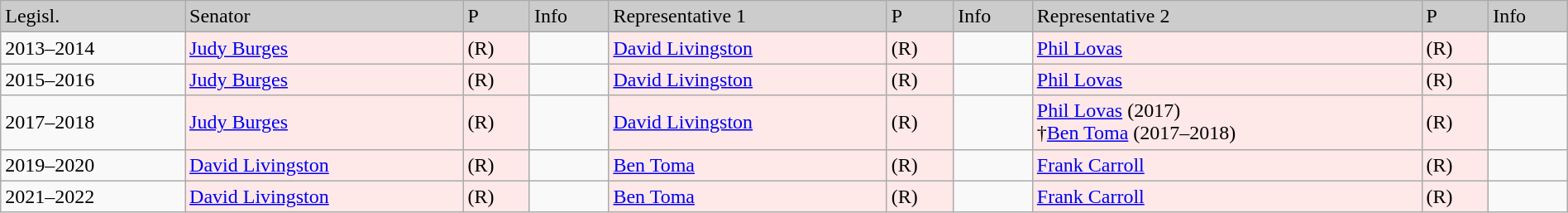<table class=wikitable width="100%" border="1">
<tr style="background-color:#cccccc;">
<td>Legisl.</td>
<td>Senator</td>
<td>P</td>
<td>Info</td>
<td>Representative 1</td>
<td>P</td>
<td>Info</td>
<td>Representative 2</td>
<td>P</td>
<td>Info</td>
</tr>
<tr>
<td>2013–2014</td>
<td style="background:#FFE8E8"><a href='#'>Judy Burges</a></td>
<td style="background:#FFE8E8">(R)</td>
<td></td>
<td style="background:#FFE8E8"><a href='#'>David Livingston</a></td>
<td style="background:#FFE8E8">(R)</td>
<td></td>
<td style="background:#FFE8E8"><a href='#'>Phil Lovas</a></td>
<td style="background:#FFE8E8">(R)</td>
<td></td>
</tr>
<tr>
<td>2015–2016</td>
<td style="background:#FFE8E8"><a href='#'>Judy Burges</a></td>
<td style="background:#FFE8E8">(R)</td>
<td></td>
<td style="background:#FFE8E8"><a href='#'>David Livingston</a></td>
<td style="background:#FFE8E8">(R)</td>
<td></td>
<td style="background:#FFE8E8"><a href='#'>Phil Lovas</a></td>
<td style="background:#FFE8E8">(R)</td>
<td></td>
</tr>
<tr>
<td>2017–2018</td>
<td style="background:#FFE8E8"><a href='#'>Judy Burges</a></td>
<td style="background:#FFE8E8">(R)</td>
<td></td>
<td style="background:#FFE8E8"><a href='#'>David Livingston</a></td>
<td style="background:#FFE8E8">(R)</td>
<td></td>
<td style="background:#FFE8E8"><a href='#'>Phil Lovas</a> (2017) <br> †<a href='#'>Ben Toma</a> (2017–2018)</td>
<td style="background:#FFE8E8">(R)</td>
<td></td>
</tr>
<tr>
<td>2019–2020</td>
<td style="background:#FFE8E8"><a href='#'>David Livingston</a></td>
<td style="background:#FFE8E8">(R)</td>
<td></td>
<td style="background:#FFE8E8"><a href='#'>Ben Toma</a></td>
<td style="background:#FFE8E8">(R)</td>
<td></td>
<td style="background:#FFE8E8"><a href='#'>Frank Carroll</a></td>
<td style="background:#FFE8E8">(R)</td>
<td></td>
</tr>
<tr>
<td>2021–2022</td>
<td style="background:#FFE8E8"><a href='#'>David Livingston</a></td>
<td style="background:#FFE8E8">(R)</td>
<td></td>
<td style="background:#FFE8E8"><a href='#'>Ben Toma</a></td>
<td style="background:#FFE8E8">(R)</td>
<td></td>
<td style="background:#FFE8E8"><a href='#'>Frank Carroll</a></td>
<td style="background:#FFE8E8">(R)</td>
<td></td>
</tr>
</table>
